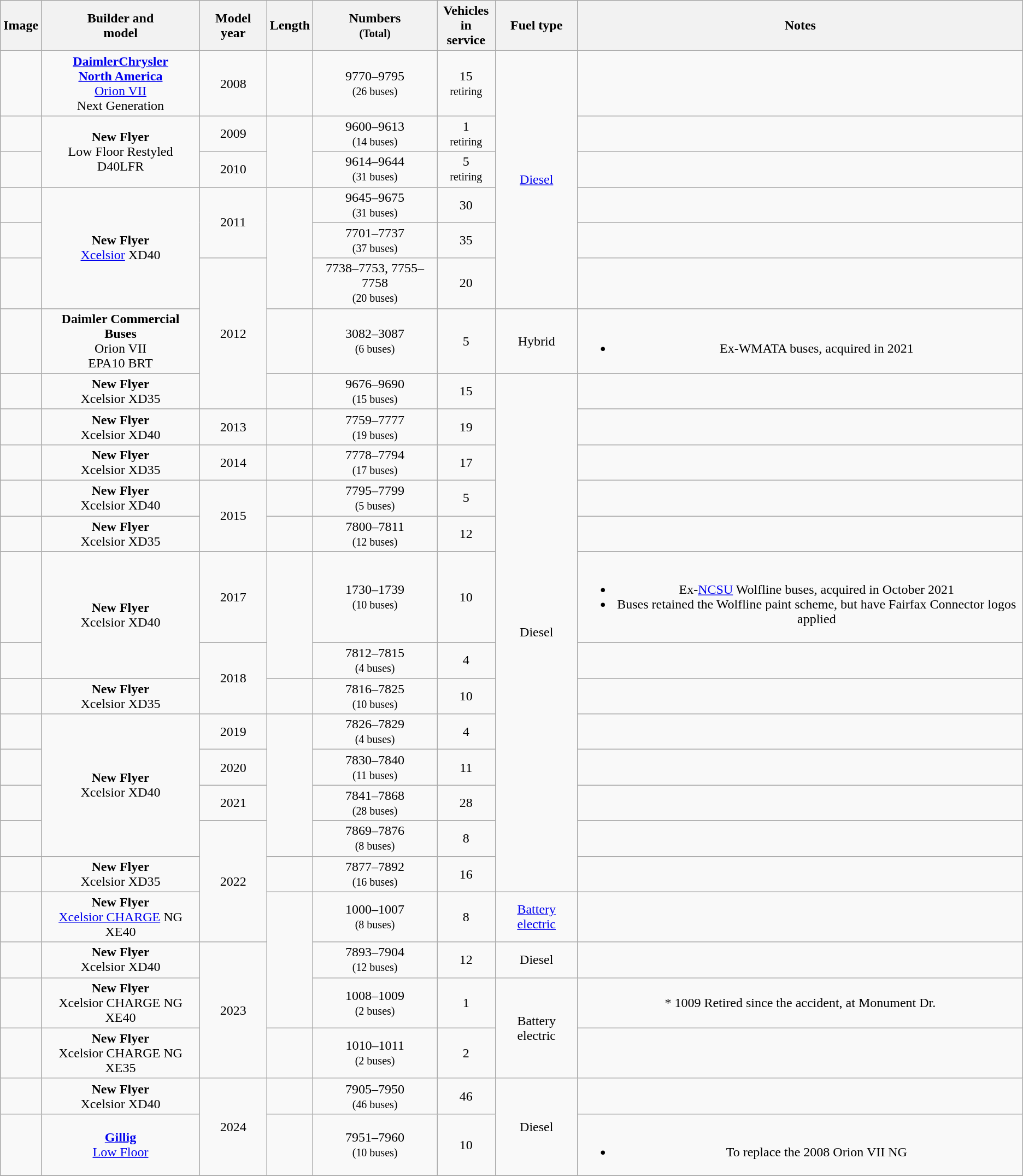<table class="wikitable" style="text-align:center;">
<tr>
<th>Image</th>
<th>Builder and<br>model</th>
<th>Model year</th>
<th>Length</th>
<th>Numbers<br><small>(Total)</small></th>
<th>Vehicles<br>in service</th>
<th>Fuel type</th>
<th>Notes</th>
</tr>
<tr>
<td align=center></td>
<td align=center><strong><a href='#'>DaimlerChrysler<br>North America</a></strong><br><a href='#'>Orion VII</a><br>Next Generation</td>
<td align=center>2008</td>
<td align=center></td>
<td align=center>9770–9795<br><small>(26 buses)</small></td>
<td align=center>15<br><small>retiring</small></td>
<td rowspan="6" align="center"><a href='#'>Diesel</a></td>
<td align=center></td>
</tr>
<tr>
<td align=center></td>
<td rowspan=2  align="center"><strong>New Flyer</strong><br>Low Floor Restyled D40LFR</td>
<td align=center>2009</td>
<td rowspan="2" align="center"></td>
<td align=center>9600–9613<br><small>(14 buses)</small></td>
<td align=center>1<br><small>retiring</small></td>
<td></td>
</tr>
<tr>
<td align=center></td>
<td align="center">2010</td>
<td align=center>9614–9644<br><small>(31 buses)</small></td>
<td align=center>5<br><small>retiring</small></td>
<td></td>
</tr>
<tr>
<td align="center"></td>
<td rowspan="3" align="center"><strong>New Flyer</strong><br><a href='#'>Xcelsior</a> XD40</td>
<td rowspan="2" align="center">2011</td>
<td rowspan="3" align="center"></td>
<td align=center>9645–9675<br><small>(31 buses)</small></td>
<td align=center>30</td>
<td align=center></td>
</tr>
<tr>
<td align="center"></td>
<td align="center">7701–7737<br><small>(37 buses)</small></td>
<td align=center>35</td>
<td align=center></td>
</tr>
<tr>
<td align="center"></td>
<td rowspan="3" align="center">2012</td>
<td align=center>7738–7753, 7755–7758<br><small>(20 buses)</small></td>
<td align=center>20</td>
<td align=center></td>
</tr>
<tr>
<td align=center></td>
<td align=center><strong>Daimler Commercial Buses</strong><br>Orion VII<br>EPA10 BRT</td>
<td align=center></td>
<td align=center>3082–3087<br><small>(6 buses)</small></td>
<td align=center>5</td>
<td align="center">Hybrid</td>
<td align="center"><br><ul><li>Ex-WMATA buses, acquired in 2021</li></ul></td>
</tr>
<tr>
<td align=center></td>
<td align=center><strong>New Flyer</strong><br>Xcelsior XD35</td>
<td align=center></td>
<td align=center>9676–9690<br><small>(15 buses)</small></td>
<td align=center>15</td>
<td rowspan="13" align="center">Diesel</td>
<td align=center></td>
</tr>
<tr>
<td align=center></td>
<td align=center><strong>New Flyer</strong><br>Xcelsior XD40</td>
<td align=center>2013</td>
<td align=center></td>
<td align=center>7759–7777<br><small>(19 buses)</small></td>
<td align=center>19</td>
<td align=center></td>
</tr>
<tr>
<td align=center></td>
<td align=center><strong>New Flyer</strong><br>Xcelsior XD35</td>
<td align=center>2014</td>
<td align=center></td>
<td align=center>7778–7794<br><small>(17 buses)</small></td>
<td align=center>17</td>
<td align=center></td>
</tr>
<tr>
<td align=center></td>
<td align=center><strong>New Flyer</strong><br>Xcelsior XD40</td>
<td rowspan="2" align="center">2015</td>
<td align=center></td>
<td align=center>7795–7799<br><small>(5 buses)</small></td>
<td align=center>5</td>
<td align=center></td>
</tr>
<tr>
<td align=center></td>
<td align=center><strong>New Flyer</strong><br>Xcelsior XD35</td>
<td align=center></td>
<td align=center>7800–7811<br><small>(12 buses)</small></td>
<td align=center>12</td>
<td align=center></td>
</tr>
<tr>
<td align=center></td>
<td rowspan="2" align="center"><strong>New Flyer</strong><br>Xcelsior XD40</td>
<td align=center>2017</td>
<td rowspan="2" align="center"></td>
<td align=center>1730–1739<br><small>(10 buses)</small></td>
<td align=center>10</td>
<td align=center><br><ul><li>Ex-<a href='#'>NCSU</a> Wolfline buses, acquired in October 2021</li><li>Buses retained the Wolfline paint scheme, but have Fairfax Connector logos applied</li></ul></td>
</tr>
<tr>
<td align=center></td>
<td rowspan="2" align="center">2018</td>
<td align=center>7812–7815<br><small>(4 buses)</small></td>
<td align=center>4</td>
<td align=center></td>
</tr>
<tr>
<td align=center></td>
<td align=center><strong>New Flyer</strong><br>Xcelsior XD35</td>
<td align=center></td>
<td align=center>7816–7825<br><small>(10 buses)</small></td>
<td align=center>10</td>
<td align="center"></td>
</tr>
<tr>
<td align="center"></td>
<td rowspan="4" align="center"><strong>New Flyer</strong><br>Xcelsior XD40</td>
<td align=center>2019</td>
<td rowspan="4" align="center"></td>
<td align=center>7826–7829<br><small>(4 buses)</small></td>
<td align=center>4</td>
<td align=center></td>
</tr>
<tr>
<td align="center"></td>
<td align="center">2020</td>
<td align=center>7830–7840<br><small>(11 buses)</small></td>
<td align=center>11</td>
<td align=center></td>
</tr>
<tr>
<td align="center"></td>
<td align="center">2021</td>
<td align=center>7841–7868<br><small>(28 buses)</small></td>
<td align=center>28</td>
<td align=center></td>
</tr>
<tr>
<td align="center"></td>
<td rowspan="3" align="center">2022</td>
<td align=center>7869–7876<br><small>(8 buses)</small></td>
<td align=center>8</td>
<td align=center></td>
</tr>
<tr>
<td align=center></td>
<td align=center><strong>New Flyer</strong><br>Xcelsior XD35</td>
<td align=center></td>
<td align=center>7877–7892<br><small>(16 buses)</small></td>
<td align=center>16</td>
<td align=center></td>
</tr>
<tr>
<td align=center></td>
<td align=center><strong>New Flyer</strong><br><a href='#'>Xcelsior CHARGE</a> NG XE40</td>
<td rowspan="3" align="center"></td>
<td align=center>1000–1007<br><small>(8 buses)</small></td>
<td align=center>8</td>
<td align="center"><a href='#'>Battery electric</a></td>
<td align=center></td>
</tr>
<tr>
<td align=center></td>
<td align=center><strong>New Flyer</strong><br>Xcelsior XD40</td>
<td rowspan="3" align="center">2023</td>
<td align=center>7893–7904<br><small>(12 buses)</small></td>
<td align=center>12</td>
<td align="center">Diesel</td>
<td align=center></td>
</tr>
<tr>
<td></td>
<td align=center><strong>New Flyer</strong><br>Xcelsior CHARGE NG XE40</td>
<td align=center>1008–1009<br><small>(2 buses)</small></td>
<td align=center>1</td>
<td rowspan="2" align="center">Battery electric</td>
<td align=center>* 1009 Retired since the accident, at Monument Dr.</td>
</tr>
<tr>
<td align="center"></td>
<td align=center><strong>New Flyer</strong><br>Xcelsior CHARGE NG XE35</td>
<td align=center></td>
<td align=center>1010–1011<br><small>(2 buses)</small></td>
<td align=center>2</td>
<td align=center></td>
</tr>
<tr>
<td align="center"></td>
<td align=center><strong>New Flyer</strong><br>Xcelsior XD40</td>
<td rowspan="2" align="center">2024</td>
<td align=center></td>
<td align=center>7905–7950<br><small>(46 buses)</small></td>
<td align=center>46</td>
<td rowspan="2" align="center">Diesel</td>
<td></td>
</tr>
<tr>
<td align="center"></td>
<td align=center><strong><a href='#'>Gillig</a></strong><br> <a href='#'>Low Floor</a></td>
<td align=center></td>
<td align=center>7951–7960<br><small>(10 buses)</small></td>
<td align=center>10</td>
<td><br><ul><li>To replace the 2008 Orion VII NG</li></ul></td>
</tr>
<tr>
</tr>
</table>
